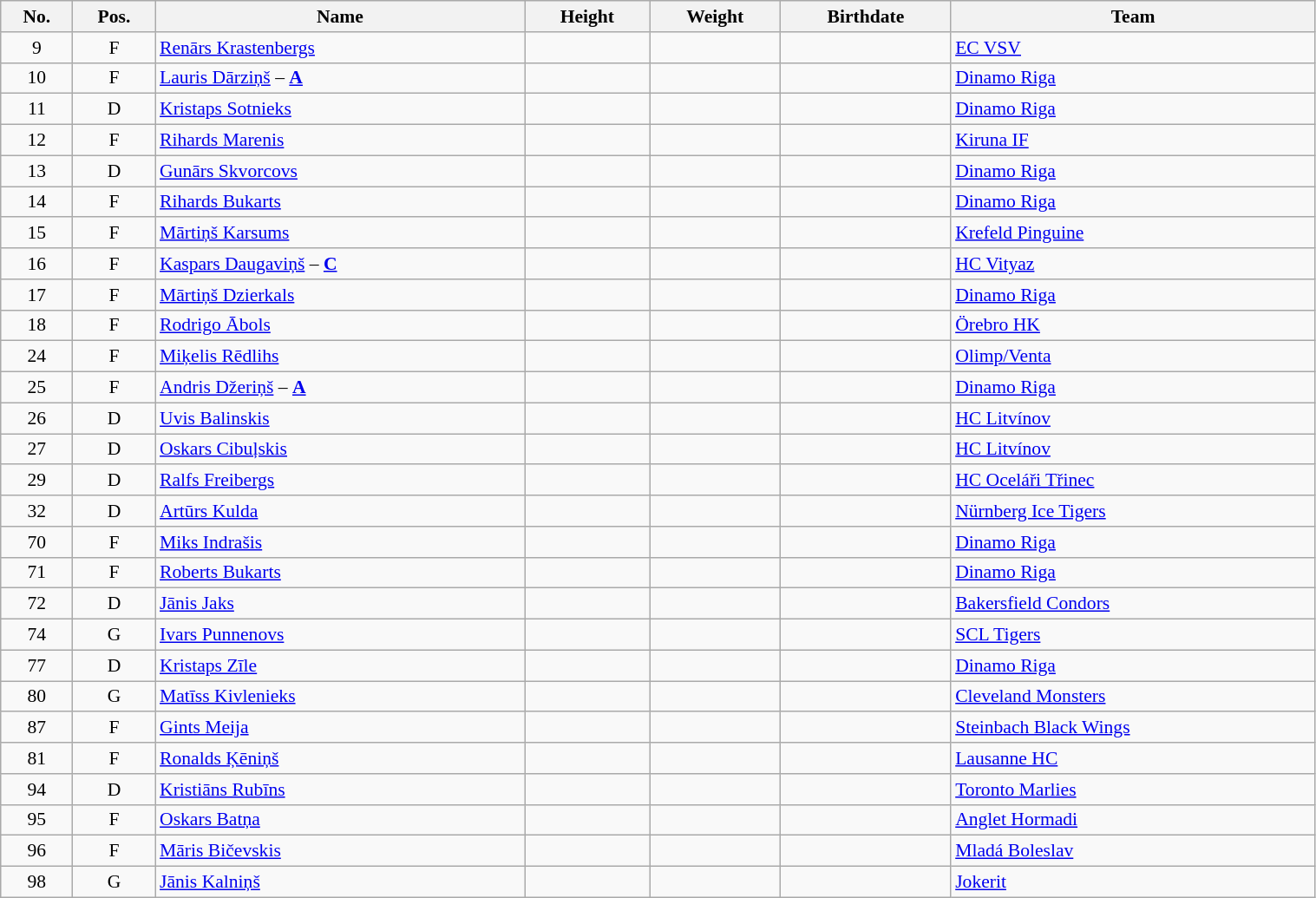<table width="80%" class="wikitable sortable" style="font-size: 90%; text-align: center;">
<tr>
<th>No.</th>
<th>Pos.</th>
<th>Name</th>
<th>Height</th>
<th>Weight</th>
<th>Birthdate</th>
<th>Team</th>
</tr>
<tr>
<td>9</td>
<td>F</td>
<td style="text-align:left;"><a href='#'>Renārs Krastenbergs</a></td>
<td></td>
<td></td>
<td></td>
<td style="text-align:left;"> <a href='#'>EC VSV</a></td>
</tr>
<tr>
<td>10</td>
<td>F</td>
<td style="text-align:left;"><a href='#'>Lauris Dārziņš</a> – <strong><a href='#'>A</a></strong></td>
<td></td>
<td></td>
<td></td>
<td style="text-align:left;"> <a href='#'>Dinamo Riga</a></td>
</tr>
<tr>
<td>11</td>
<td>D</td>
<td style="text-align:left;"><a href='#'>Kristaps Sotnieks</a></td>
<td></td>
<td></td>
<td></td>
<td style="text-align:left;"> <a href='#'>Dinamo Riga</a></td>
</tr>
<tr>
<td>12</td>
<td>F</td>
<td style="text-align:left;"><a href='#'>Rihards Marenis</a></td>
<td></td>
<td></td>
<td></td>
<td style="text-align:left;"> <a href='#'>Kiruna IF</a></td>
</tr>
<tr>
<td>13</td>
<td>D</td>
<td style="text-align:left;"><a href='#'>Gunārs Skvorcovs</a></td>
<td></td>
<td></td>
<td></td>
<td style="text-align:left;"> <a href='#'>Dinamo Riga</a></td>
</tr>
<tr>
<td>14</td>
<td>F</td>
<td style="text-align:left;"><a href='#'>Rihards Bukarts</a></td>
<td></td>
<td></td>
<td></td>
<td style="text-align:left;"> <a href='#'>Dinamo Riga</a></td>
</tr>
<tr>
<td>15</td>
<td>F</td>
<td style="text-align:left;"><a href='#'>Mārtiņš Karsums</a></td>
<td></td>
<td></td>
<td></td>
<td style="text-align:left;"> <a href='#'>Krefeld Pinguine</a></td>
</tr>
<tr>
<td>16</td>
<td>F</td>
<td style="text-align:left;"><a href='#'>Kaspars Daugaviņš</a> – <strong><a href='#'>C</a></strong></td>
<td></td>
<td></td>
<td></td>
<td style="text-align:left;"> <a href='#'>HC Vityaz</a></td>
</tr>
<tr>
<td>17</td>
<td>F</td>
<td style="text-align:left;"><a href='#'>Mārtiņš Dzierkals</a></td>
<td></td>
<td></td>
<td></td>
<td style="text-align:left;"> <a href='#'>Dinamo Riga</a></td>
</tr>
<tr>
<td>18</td>
<td>F</td>
<td style="text-align:left;"><a href='#'>Rodrigo Ābols</a></td>
<td></td>
<td></td>
<td></td>
<td style="text-align:left;"> <a href='#'>Örebro HK</a></td>
</tr>
<tr>
<td>24</td>
<td>F</td>
<td style="text-align:left;"><a href='#'>Miķelis Rēdlihs</a></td>
<td></td>
<td></td>
<td></td>
<td style="text-align:left;"> <a href='#'>Olimp/Venta</a></td>
</tr>
<tr>
<td>25</td>
<td>F</td>
<td style="text-align:left;"><a href='#'>Andris Džeriņš</a> – <strong><a href='#'>A</a></strong></td>
<td></td>
<td></td>
<td></td>
<td style="text-align:left;"> <a href='#'>Dinamo Riga</a></td>
</tr>
<tr>
<td>26</td>
<td>D</td>
<td style="text-align:left;"><a href='#'>Uvis Balinskis</a></td>
<td></td>
<td></td>
<td></td>
<td style="text-align:left;"> <a href='#'>HC Litvínov</a></td>
</tr>
<tr>
<td>27</td>
<td>D</td>
<td style="text-align:left;"><a href='#'>Oskars Cibuļskis</a></td>
<td></td>
<td></td>
<td></td>
<td style="text-align:left;"> <a href='#'>HC Litvínov</a></td>
</tr>
<tr>
<td>29</td>
<td>D</td>
<td style="text-align:left;"><a href='#'>Ralfs Freibergs</a></td>
<td></td>
<td></td>
<td></td>
<td style="text-align:left;"> <a href='#'>HC Oceláři Třinec</a></td>
</tr>
<tr>
<td>32</td>
<td>D</td>
<td style="text-align:left;"><a href='#'>Artūrs Kulda</a></td>
<td></td>
<td></td>
<td></td>
<td style="text-align:left;"> <a href='#'>Nürnberg Ice Tigers</a></td>
</tr>
<tr>
<td>70</td>
<td>F</td>
<td style="text-align:left;"><a href='#'>Miks Indrašis</a></td>
<td></td>
<td></td>
<td></td>
<td style="text-align:left;"> <a href='#'>Dinamo Riga</a></td>
</tr>
<tr>
<td>71</td>
<td>F</td>
<td style="text-align:left;"><a href='#'>Roberts Bukarts</a></td>
<td></td>
<td></td>
<td></td>
<td style="text-align:left;"> <a href='#'>Dinamo Riga</a></td>
</tr>
<tr>
<td>72</td>
<td>D</td>
<td style="text-align:left;"><a href='#'>Jānis Jaks</a></td>
<td></td>
<td></td>
<td></td>
<td style="text-align:left;"> <a href='#'>Bakersfield Condors</a></td>
</tr>
<tr>
<td>74</td>
<td>G</td>
<td style="text-align:left;"><a href='#'>Ivars Punnenovs</a></td>
<td></td>
<td></td>
<td></td>
<td style="text-align:left;"> <a href='#'>SCL Tigers</a></td>
</tr>
<tr>
<td>77</td>
<td>D</td>
<td style="text-align:left;"><a href='#'>Kristaps Zīle</a></td>
<td></td>
<td></td>
<td></td>
<td style="text-align:left;"> <a href='#'>Dinamo Riga</a></td>
</tr>
<tr>
<td>80</td>
<td>G</td>
<td style="text-align:left;"><a href='#'>Matīss Kivlenieks</a></td>
<td></td>
<td></td>
<td></td>
<td style="text-align:left;"> <a href='#'>Cleveland Monsters</a></td>
</tr>
<tr>
<td>87</td>
<td>F</td>
<td style="text-align:left;"><a href='#'>Gints Meija</a></td>
<td></td>
<td></td>
<td></td>
<td style="text-align:left;"> <a href='#'>Steinbach Black Wings</a></td>
</tr>
<tr>
<td>81</td>
<td>F</td>
<td style="text-align:left;"><a href='#'>Ronalds Ķēniņš</a></td>
<td></td>
<td></td>
<td></td>
<td style="text-align:left;"> <a href='#'>Lausanne HC</a></td>
</tr>
<tr>
<td>94</td>
<td>D</td>
<td style="text-align:left;"><a href='#'>Kristiāns Rubīns</a></td>
<td></td>
<td></td>
<td></td>
<td style="text-align:left;"> <a href='#'>Toronto Marlies</a></td>
</tr>
<tr>
<td>95</td>
<td>F</td>
<td style="text-align:left;"><a href='#'>Oskars Batņa</a></td>
<td></td>
<td></td>
<td></td>
<td style="text-align:left;"> <a href='#'>Anglet Hormadi</a></td>
</tr>
<tr>
<td>96</td>
<td>F</td>
<td style="text-align:left;"><a href='#'>Māris Bičevskis</a></td>
<td></td>
<td></td>
<td></td>
<td style="text-align:left;"> <a href='#'>Mladá Boleslav</a></td>
</tr>
<tr>
<td>98</td>
<td>G</td>
<td style="text-align:left;"><a href='#'>Jānis Kalniņš</a></td>
<td></td>
<td></td>
<td></td>
<td style="text-align:left;"> <a href='#'>Jokerit</a></td>
</tr>
</table>
